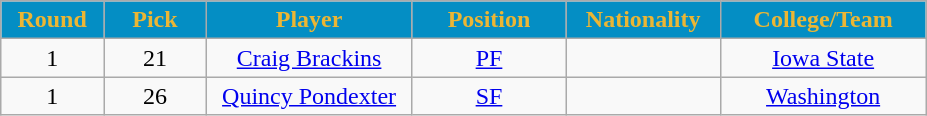<table class="wikitable sortable sortable">
<tr>
<th style="background:#048EC4; color:#ECB634" width="10%">Round</th>
<th style="background:#048EC4; color:#ECB634" width="10%">Pick</th>
<th style="background:#048EC4; color:#ECB634" width="20%">Player</th>
<th style="background:#048EC4; color:#ECB634" width="15%">Position</th>
<th style="background:#048EC4; color:#ECB634" width="15%">Nationality</th>
<th style="background:#048EC4; color:#ECB634" width="20%">College/Team</th>
</tr>
<tr style="text-align: center">
<td>1</td>
<td>21</td>
<td><a href='#'>Craig Brackins</a></td>
<td><a href='#'>PF</a></td>
<td></td>
<td><a href='#'>Iowa State</a></td>
</tr>
<tr style="text-align: center">
<td>1</td>
<td>26</td>
<td><a href='#'>Quincy Pondexter</a></td>
<td><a href='#'>SF</a></td>
<td></td>
<td><a href='#'>Washington</a></td>
</tr>
</table>
